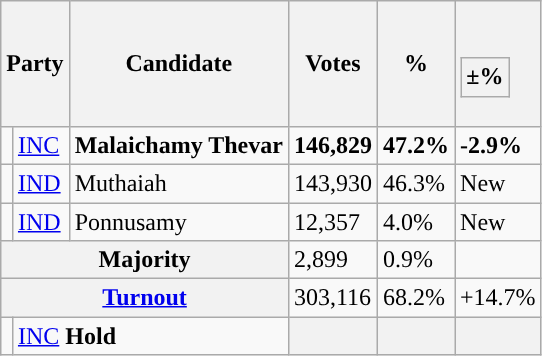<table class="wikitable">
<tr>
<th colspan="2">Party</th>
<th>Candidate</th>
<th>Votes</th>
<th>%</th>
<th><br><table class="wikitable">
<tr>
<th>±%</th>
</tr>
</table>
</th>
</tr>
<tr>
<td></td>
<td><a href='#'>INC</a></td>
<td><strong>Malaichamy Thevar</strong></td>
<td><strong>146,829</strong></td>
<td><strong>47.2%</strong></td>
<td><strong>-2.9%</strong></td>
</tr>
<tr>
<td></td>
<td><a href='#'>IND</a></td>
<td>Muthaiah</td>
<td>143,930</td>
<td>46.3%</td>
<td>New</td>
</tr>
<tr>
<td></td>
<td><a href='#'>IND</a></td>
<td>Ponnusamy</td>
<td>12,357</td>
<td>4.0%</td>
<td>New</td>
</tr>
<tr>
<th colspan="3">Majority</th>
<td>2,899</td>
<td>0.9%</td>
<td></td>
</tr>
<tr>
<th colspan="3"><a href='#'>Turnout</a></th>
<td>303,116</td>
<td>68.2%</td>
<td>+14.7%</td>
</tr>
<tr>
<td></td>
<td colspan="2"><a href='#'>INC</a> <strong>Hold</strong></td>
<th></th>
<th></th>
<th></th>
</tr>
</table>
